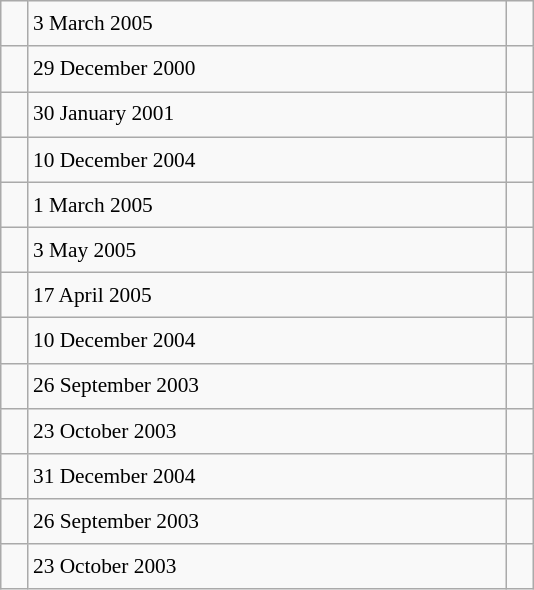<table class="wikitable" style="font-size: 89%; float: left; width: 25em; margin-right: 1em; line-height: 1.65em !important; height: 349px">
<tr>
<td></td>
<td>3 March 2005</td>
<td></td>
</tr>
<tr>
<td></td>
<td>29 December 2000</td>
<td></td>
</tr>
<tr>
<td></td>
<td>30 January 2001</td>
<td></td>
</tr>
<tr>
<td></td>
<td>10 December 2004</td>
<td></td>
</tr>
<tr>
<td></td>
<td>1 March 2005</td>
<td></td>
</tr>
<tr>
<td></td>
<td>3 May 2005</td>
<td></td>
</tr>
<tr>
<td></td>
<td>17 April 2005</td>
<td></td>
</tr>
<tr>
<td></td>
<td>10 December 2004</td>
<td></td>
</tr>
<tr>
<td></td>
<td>26 September 2003</td>
<td></td>
</tr>
<tr>
<td></td>
<td>23 October 2003</td>
<td></td>
</tr>
<tr>
<td></td>
<td>31 December 2004</td>
<td></td>
</tr>
<tr>
<td></td>
<td>26 September 2003</td>
<td></td>
</tr>
<tr>
<td></td>
<td>23 October 2003</td>
<td></td>
</tr>
</table>
